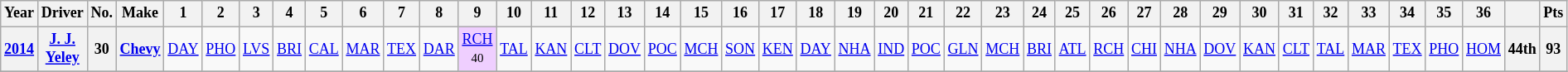<table class="wikitable" style="text-align:center; font-size:75%">
<tr>
<th>Year</th>
<th>Driver</th>
<th>No.</th>
<th>Make</th>
<th>1</th>
<th>2</th>
<th>3</th>
<th>4</th>
<th>5</th>
<th>6</th>
<th>7</th>
<th>8</th>
<th>9</th>
<th>10</th>
<th>11</th>
<th>12</th>
<th>13</th>
<th>14</th>
<th>15</th>
<th>16</th>
<th>17</th>
<th>18</th>
<th>19</th>
<th>20</th>
<th>21</th>
<th>22</th>
<th>23</th>
<th>24</th>
<th>25</th>
<th>26</th>
<th>27</th>
<th>28</th>
<th>29</th>
<th>30</th>
<th>31</th>
<th>32</th>
<th>33</th>
<th>34</th>
<th>35</th>
<th>36</th>
<th></th>
<th>Pts</th>
</tr>
<tr>
<th><a href='#'>2014</a></th>
<th><a href='#'>J. J. Yeley</a></th>
<th>30</th>
<th><a href='#'>Chevy</a></th>
<td><a href='#'>DAY</a></td>
<td><a href='#'>PHO</a></td>
<td><a href='#'>LVS</a></td>
<td><a href='#'>BRI</a></td>
<td><a href='#'>CAL</a></td>
<td><a href='#'>MAR</a></td>
<td><a href='#'>TEX</a></td>
<td><a href='#'>DAR</a></td>
<td style="background:#EFCFFF;"><a href='#'>RCH</a><br><small>40</small></td>
<td><a href='#'>TAL</a></td>
<td><a href='#'>KAN</a></td>
<td><a href='#'>CLT</a></td>
<td><a href='#'>DOV</a></td>
<td><a href='#'>POC</a></td>
<td><a href='#'>MCH</a></td>
<td><a href='#'>SON</a></td>
<td><a href='#'>KEN</a></td>
<td><a href='#'>DAY</a></td>
<td><a href='#'>NHA</a></td>
<td><a href='#'>IND</a></td>
<td><a href='#'>POC</a></td>
<td><a href='#'>GLN</a></td>
<td><a href='#'>MCH</a></td>
<td><a href='#'>BRI</a></td>
<td><a href='#'>ATL</a></td>
<td><a href='#'>RCH</a></td>
<td><a href='#'>CHI</a></td>
<td><a href='#'>NHA</a></td>
<td><a href='#'>DOV</a></td>
<td><a href='#'>KAN</a></td>
<td><a href='#'>CLT</a></td>
<td><a href='#'>TAL</a></td>
<td><a href='#'>MAR</a></td>
<td><a href='#'>TEX</a></td>
<td><a href='#'>PHO</a></td>
<td><a href='#'>HOM</a></td>
<th>44th</th>
<th>93</th>
</tr>
<tr>
</tr>
</table>
